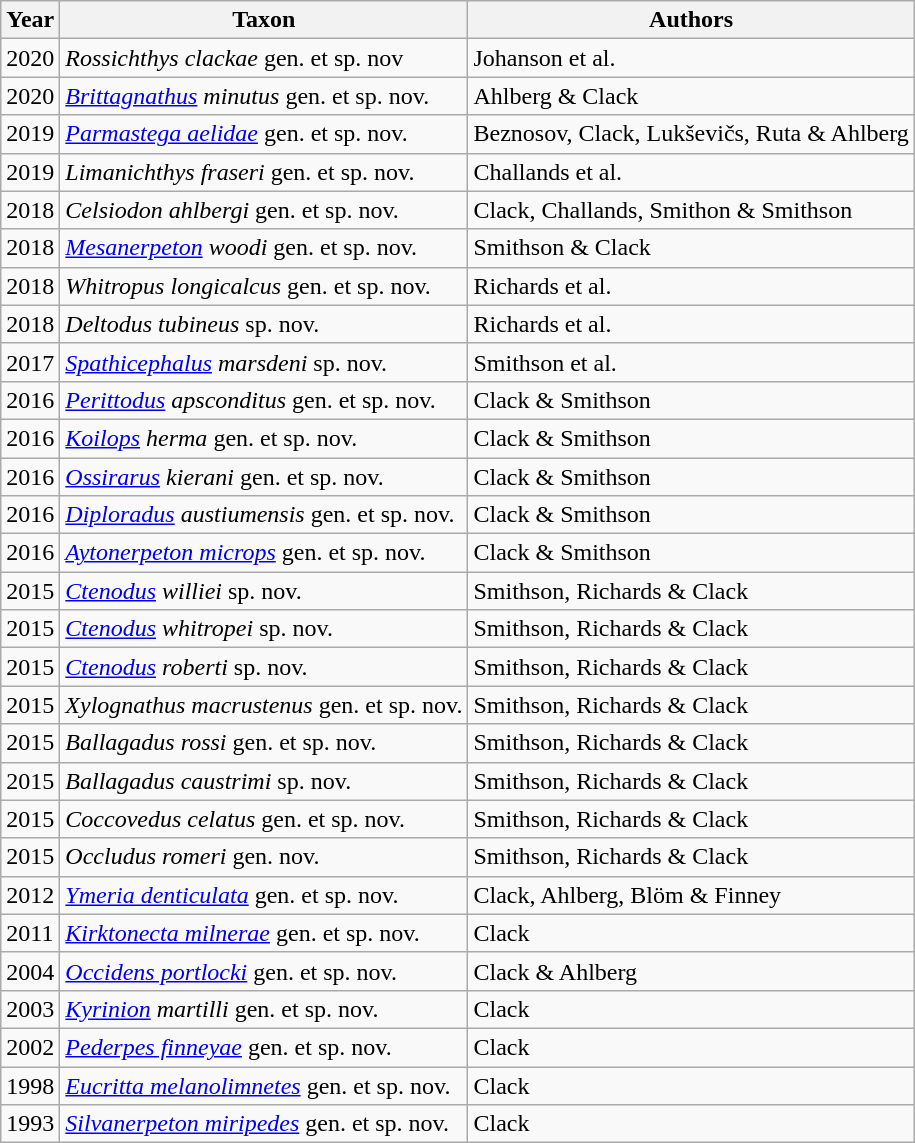<table class="wikitable">
<tr>
<th>Year</th>
<th>Taxon</th>
<th>Authors</th>
</tr>
<tr>
<td>2020</td>
<td><em>Rossichthys clackae</em> gen. et sp. nov</td>
<td>Johanson et al.</td>
</tr>
<tr>
<td>2020</td>
<td><em><a href='#'>Brittagnathus</a> minutus</em> gen. et sp. nov.</td>
<td>Ahlberg & Clack</td>
</tr>
<tr>
<td>2019</td>
<td><em><a href='#'>Parmastega aelidae</a></em> gen. et sp. nov.</td>
<td>Beznosov, Clack, Lukševičs, Ruta & Ahlberg</td>
</tr>
<tr>
<td>2019</td>
<td><em>Limanichthys fraseri</em> gen. et sp. nov.</td>
<td>Challands et al.</td>
</tr>
<tr>
<td>2018</td>
<td><em>Celsiodon ahlbergi</em> gen. et sp. nov.</td>
<td>Clack, Challands, Smithon & Smithson</td>
</tr>
<tr>
<td>2018</td>
<td><em><a href='#'>Mesanerpeton</a> woodi</em> gen. et sp. nov.</td>
<td>Smithson & Clack</td>
</tr>
<tr>
<td>2018</td>
<td><em>Whitropus longicalcus</em> gen. et sp. nov.</td>
<td>Richards et al.</td>
</tr>
<tr>
<td>2018</td>
<td><em>Deltodus tubineus</em> sp. nov.</td>
<td>Richards et al.</td>
</tr>
<tr>
<td>2017</td>
<td><em><a href='#'>Spathicephalus</a> marsdeni</em> sp. nov.</td>
<td>Smithson et al.</td>
</tr>
<tr>
<td>2016</td>
<td><em><a href='#'>Perittodus</a> apsconditus</em> gen. et sp. nov.</td>
<td>Clack & Smithson</td>
</tr>
<tr>
<td>2016</td>
<td><em><a href='#'>Koilops</a> herma</em> gen. et sp. nov.</td>
<td>Clack & Smithson</td>
</tr>
<tr>
<td>2016</td>
<td><em><a href='#'>Ossirarus</a> kierani</em> gen. et sp. nov.</td>
<td>Clack & Smithson</td>
</tr>
<tr>
<td>2016</td>
<td><em><a href='#'>Diploradus</a> austiumensis</em> gen. et sp. nov.</td>
<td>Clack & Smithson</td>
</tr>
<tr>
<td>2016</td>
<td><em><a href='#'>Aytonerpeton microps</a></em> gen. et sp. nov.</td>
<td>Clack & Smithson</td>
</tr>
<tr>
<td>2015</td>
<td><em><a href='#'>Ctenodus</a> williei</em> sp. nov.</td>
<td>Smithson, Richards & Clack</td>
</tr>
<tr>
<td>2015</td>
<td><em><a href='#'>Ctenodus</a> whitropei</em> sp. nov.</td>
<td>Smithson, Richards & Clack</td>
</tr>
<tr>
<td>2015</td>
<td><em><a href='#'>Ctenodus</a> roberti</em> sp. nov.</td>
<td>Smithson, Richards & Clack</td>
</tr>
<tr>
<td>2015</td>
<td><em>Xylognathus macrustenus</em> gen. et sp. nov.</td>
<td>Smithson, Richards & Clack</td>
</tr>
<tr>
<td>2015</td>
<td><em>Ballagadus rossi</em> gen. et sp. nov.</td>
<td>Smithson, Richards & Clack</td>
</tr>
<tr>
<td>2015</td>
<td><em>Ballagadus caustrimi</em> sp. nov.</td>
<td>Smithson, Richards & Clack</td>
</tr>
<tr>
<td>2015</td>
<td><em>Coccovedus celatus</em> gen. et sp. nov.</td>
<td>Smithson, Richards & Clack</td>
</tr>
<tr>
<td>2015</td>
<td><em>Occludus romeri</em> gen. nov.</td>
<td>Smithson, Richards & Clack</td>
</tr>
<tr>
<td>2012</td>
<td><em><a href='#'>Ymeria denticulata</a></em> gen. et sp. nov.</td>
<td>Clack, Ahlberg, Blöm & Finney</td>
</tr>
<tr>
<td>2011</td>
<td><em><a href='#'>Kirktonecta milnerae</a></em> gen. et sp. nov.</td>
<td>Clack</td>
</tr>
<tr>
<td>2004</td>
<td><em><a href='#'>Occidens portlocki</a></em> gen. et sp. nov.</td>
<td>Clack & Ahlberg</td>
</tr>
<tr>
<td>2003</td>
<td><em><a href='#'>Kyrinion</a> martilli</em> gen. et sp. nov.</td>
<td>Clack</td>
</tr>
<tr>
<td>2002</td>
<td><em><a href='#'>Pederpes finneyae</a></em> gen. et sp. nov.</td>
<td>Clack</td>
</tr>
<tr>
<td>1998</td>
<td><em><a href='#'>Eucritta melanolimnetes</a></em> gen. et sp. nov.</td>
<td>Clack</td>
</tr>
<tr>
<td>1993</td>
<td><em><a href='#'>Silvanerpeton miripedes</a></em> gen. et sp. nov.</td>
<td>Clack</td>
</tr>
</table>
